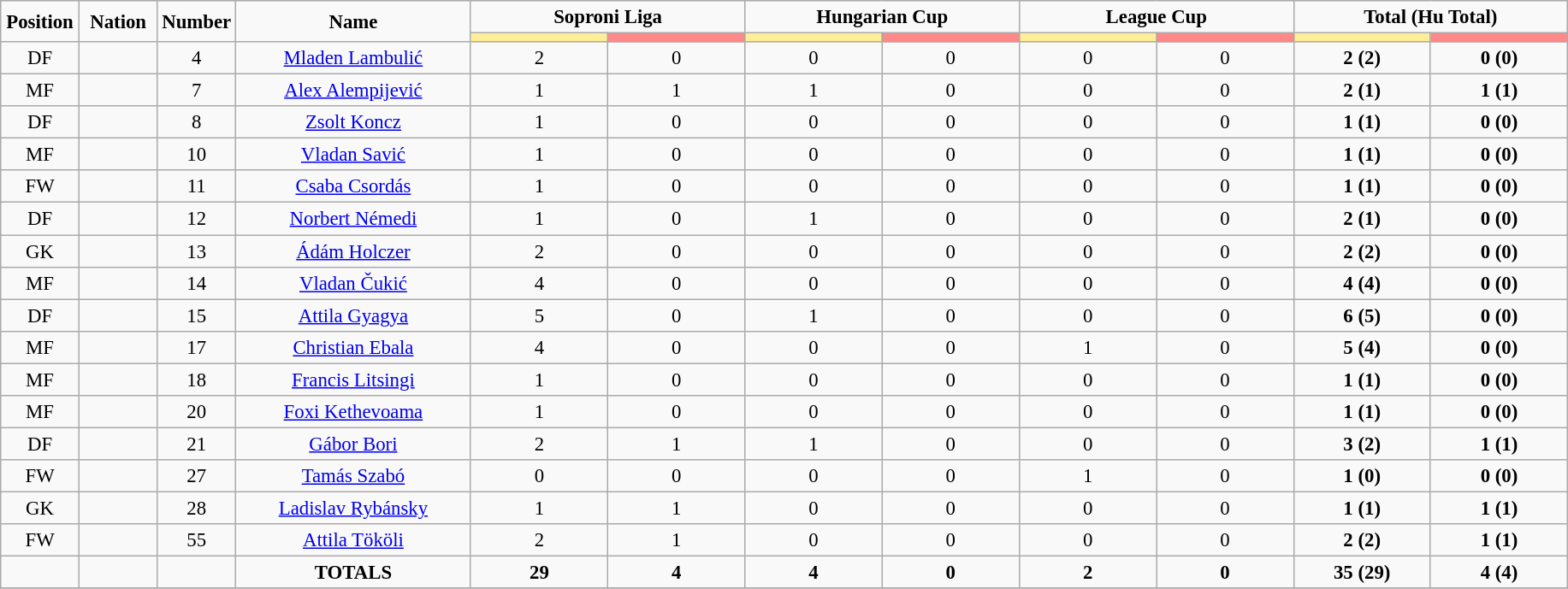<table class="wikitable" style="font-size: 95%; text-align: center;">
<tr>
<td rowspan="2" width="5%" align="center"><strong>Position</strong></td>
<td rowspan="2" width="5%" align="center"><strong>Nation</strong></td>
<td rowspan="2" width="5%" align="center"><strong>Number</strong></td>
<td rowspan="2" width="15%" align="center"><strong>Name</strong></td>
<td colspan="2" align="center"><strong>Soproni Liga</strong></td>
<td colspan="2" align="center"><strong>Hungarian Cup</strong></td>
<td colspan="2" align="center"><strong>League Cup</strong></td>
<td colspan="2" align="center"><strong>Total (Hu Total)</strong></td>
</tr>
<tr>
<th width=60 style="background: #FFEE99"></th>
<th width=60 style="background: #FF8888"></th>
<th width=60 style="background: #FFEE99"></th>
<th width=60 style="background: #FF8888"></th>
<th width=60 style="background: #FFEE99"></th>
<th width=60 style="background: #FF8888"></th>
<th width=60 style="background: #FFEE99"></th>
<th width=60 style="background: #FF8888"></th>
</tr>
<tr>
<td>DF</td>
<td></td>
<td>4</td>
<td><a href='#'>Mladen Lambulić</a></td>
<td>2</td>
<td>0</td>
<td>0</td>
<td>0</td>
<td>0</td>
<td>0</td>
<td><strong>2 (2)</strong></td>
<td><strong>0 (0)</strong></td>
</tr>
<tr>
<td>MF</td>
<td></td>
<td>7</td>
<td><a href='#'>Alex Alempijević</a></td>
<td>1</td>
<td>1</td>
<td>1</td>
<td>0</td>
<td>0</td>
<td>0</td>
<td><strong>2 (1)</strong></td>
<td><strong>1 (1)</strong></td>
</tr>
<tr>
<td>DF</td>
<td></td>
<td>8</td>
<td><a href='#'>Zsolt Koncz</a></td>
<td>1</td>
<td>0</td>
<td>0</td>
<td>0</td>
<td>0</td>
<td>0</td>
<td><strong>1 (1)</strong></td>
<td><strong>0 (0)</strong></td>
</tr>
<tr>
<td>MF</td>
<td></td>
<td>10</td>
<td><a href='#'>Vladan Savić</a></td>
<td>1</td>
<td>0</td>
<td>0</td>
<td>0</td>
<td>0</td>
<td>0</td>
<td><strong>1 (1)</strong></td>
<td><strong>0 (0)</strong></td>
</tr>
<tr>
<td>FW</td>
<td></td>
<td>11</td>
<td><a href='#'>Csaba Csordás</a></td>
<td>1</td>
<td>0</td>
<td>0</td>
<td>0</td>
<td>0</td>
<td>0</td>
<td><strong>1 (1)</strong></td>
<td><strong>0 (0)</strong></td>
</tr>
<tr>
<td>DF</td>
<td></td>
<td>12</td>
<td><a href='#'>Norbert Némedi</a></td>
<td>1</td>
<td>0</td>
<td>1</td>
<td>0</td>
<td>0</td>
<td>0</td>
<td><strong>2 (1)</strong></td>
<td><strong>0 (0)</strong></td>
</tr>
<tr>
<td>GK</td>
<td></td>
<td>13</td>
<td><a href='#'>Ádám Holczer</a></td>
<td>2</td>
<td>0</td>
<td>0</td>
<td>0</td>
<td>0</td>
<td>0</td>
<td><strong>2 (2)</strong></td>
<td><strong>0 (0)</strong></td>
</tr>
<tr>
<td>MF</td>
<td></td>
<td>14</td>
<td><a href='#'>Vladan Čukić</a></td>
<td>4</td>
<td>0</td>
<td>0</td>
<td>0</td>
<td>0</td>
<td>0</td>
<td><strong>4 (4)</strong></td>
<td><strong>0 (0)</strong></td>
</tr>
<tr>
<td>DF</td>
<td></td>
<td>15</td>
<td><a href='#'>Attila Gyagya</a></td>
<td>5</td>
<td>0</td>
<td>1</td>
<td>0</td>
<td>0</td>
<td>0</td>
<td><strong>6 (5)</strong></td>
<td><strong>0 (0)</strong></td>
</tr>
<tr>
<td>MF</td>
<td></td>
<td>17</td>
<td><a href='#'>Christian Ebala</a></td>
<td>4</td>
<td>0</td>
<td>0</td>
<td>0</td>
<td>1</td>
<td>0</td>
<td><strong>5 (4)</strong></td>
<td><strong>0 (0)</strong></td>
</tr>
<tr>
<td>MF</td>
<td></td>
<td>18</td>
<td><a href='#'>Francis Litsingi</a></td>
<td>1</td>
<td>0</td>
<td>0</td>
<td>0</td>
<td>0</td>
<td>0</td>
<td><strong>1 (1)</strong></td>
<td><strong>0 (0)</strong></td>
</tr>
<tr>
<td>MF</td>
<td></td>
<td>20</td>
<td><a href='#'>Foxi Kethevoama</a></td>
<td>1</td>
<td>0</td>
<td>0</td>
<td>0</td>
<td>0</td>
<td>0</td>
<td><strong>1 (1)</strong></td>
<td><strong>0 (0)</strong></td>
</tr>
<tr>
<td>DF</td>
<td></td>
<td>21</td>
<td><a href='#'>Gábor Bori</a></td>
<td>2</td>
<td>1</td>
<td>1</td>
<td>0</td>
<td>0</td>
<td>0</td>
<td><strong>3 (2)</strong></td>
<td><strong>1 (1)</strong></td>
</tr>
<tr>
<td>FW</td>
<td></td>
<td>27</td>
<td><a href='#'>Tamás Szabó</a></td>
<td>0</td>
<td>0</td>
<td>0</td>
<td>0</td>
<td>1</td>
<td>0</td>
<td><strong>1 (0)</strong></td>
<td><strong>0 (0)</strong></td>
</tr>
<tr>
<td>GK</td>
<td></td>
<td>28</td>
<td><a href='#'>Ladislav Rybánsky</a></td>
<td>1</td>
<td>1</td>
<td>0</td>
<td>0</td>
<td>0</td>
<td>0</td>
<td><strong>1 (1)</strong></td>
<td><strong>1 (1)</strong></td>
</tr>
<tr>
<td>FW</td>
<td></td>
<td>55</td>
<td><a href='#'>Attila Tököli</a></td>
<td>2</td>
<td>1</td>
<td>0</td>
<td>0</td>
<td>0</td>
<td>0</td>
<td><strong>2 (2)</strong></td>
<td><strong>1 (1)</strong></td>
</tr>
<tr>
<td></td>
<td></td>
<td></td>
<td><strong>TOTALS</strong></td>
<td><strong>29</strong></td>
<td><strong>4</strong></td>
<td><strong>4</strong></td>
<td><strong>0</strong></td>
<td><strong>2</strong></td>
<td><strong>0</strong></td>
<td><strong>35 (29)</strong></td>
<td><strong>4 (4)</strong></td>
</tr>
<tr>
</tr>
</table>
